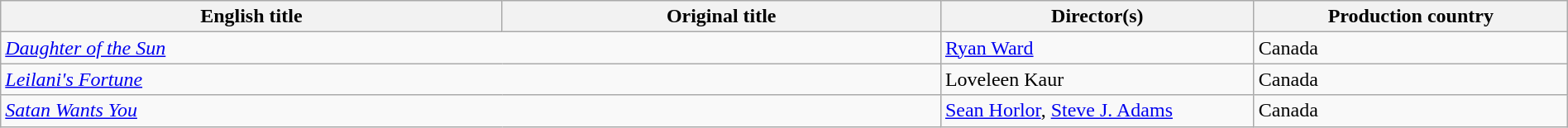<table class="wikitable" width=100%>
<tr>
<th scope="col" width="32%">English title</th>
<th scope="col" width="28%">Original title</th>
<th scope="col" width="20%">Director(s)</th>
<th scope="col" width="20%">Production country</th>
</tr>
<tr>
<td colspan=2><em><a href='#'>Daughter of the Sun</a></em></td>
<td><a href='#'>Ryan Ward</a></td>
<td>Canada</td>
</tr>
<tr>
<td colspan=2><em><a href='#'>Leilani's Fortune</a></em></td>
<td>Loveleen Kaur</td>
<td>Canada</td>
</tr>
<tr>
<td colspan=2><em><a href='#'>Satan Wants You</a></em></td>
<td><a href='#'>Sean Horlor</a>, <a href='#'>Steve J. Adams</a></td>
<td>Canada</td>
</tr>
</table>
